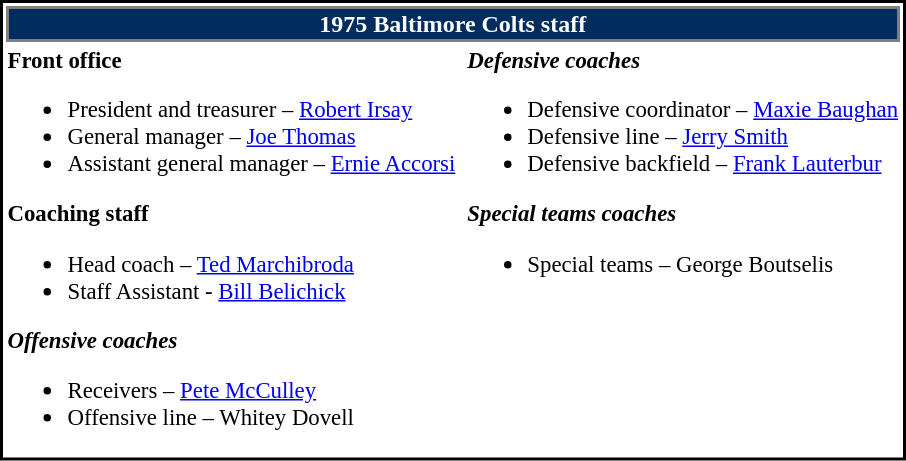<table class="toccolours" style="text-align: left; border: 2px solid black;">
<tr>
<th colspan="7" style="text-align:center;border:2px solid grey; background-color:#002c5f;color:white;">1975 Baltimore Colts staff</th>
</tr>
<tr>
<td style="font-size:95%;" valign="top"><strong>Front office</strong><br><ul><li>President and treasurer – <a href='#'>Robert Irsay</a></li><li>General manager – <a href='#'>Joe Thomas</a></li><li>Assistant general manager – <a href='#'>Ernie Accorsi</a></li></ul><strong>Coaching staff</strong><ul><li>Head coach – <a href='#'>Ted Marchibroda</a></li><li>Staff Assistant - <a href='#'>Bill Belichick</a></li></ul><strong><em>Offensive coaches</em></strong><ul><li>Receivers – <a href='#'>Pete McCulley</a></li><li>Offensive line – Whitey Dovell</li></ul></td>
<td style="width;25px;"></td>
<td style="font-size:95%" valign= "top"><strong><em>Defensive coaches</em></strong><br><ul><li>Defensive coordinator – <a href='#'>Maxie Baughan</a></li><li>Defensive line – <a href='#'>Jerry Smith</a></li><li>Defensive backfield – <a href='#'>Frank Lauterbur</a></li></ul><strong><em>Special teams coaches</em></strong><ul><li>Special teams – George Boutselis</li></ul></td>
</tr>
</table>
